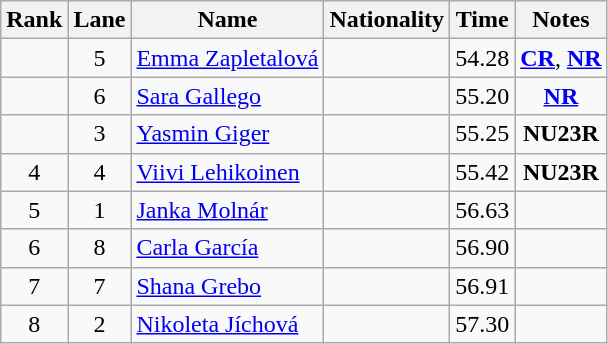<table class="wikitable sortable" style="text-align:center">
<tr>
<th>Rank</th>
<th>Lane</th>
<th>Name</th>
<th>Nationality</th>
<th>Time</th>
<th>Notes</th>
</tr>
<tr>
<td></td>
<td>5</td>
<td align=left><a href='#'>Emma Zapletalová</a></td>
<td align=left></td>
<td>54.28</td>
<td><strong><a href='#'>CR</a></strong>, <strong><a href='#'>NR</a></strong></td>
</tr>
<tr>
<td></td>
<td>6</td>
<td align=left><a href='#'>Sara Gallego</a></td>
<td align=left></td>
<td>55.20</td>
<td><strong><a href='#'>NR</a></strong></td>
</tr>
<tr>
<td></td>
<td>3</td>
<td align=left><a href='#'>Yasmin Giger</a></td>
<td align=left></td>
<td>55.25</td>
<td><strong>NU23R</strong></td>
</tr>
<tr>
<td>4</td>
<td>4</td>
<td align=left><a href='#'>Viivi Lehikoinen</a></td>
<td align=left></td>
<td>55.42</td>
<td><strong>NU23R</strong></td>
</tr>
<tr>
<td>5</td>
<td>1</td>
<td align=left><a href='#'>Janka Molnár</a></td>
<td align=left></td>
<td>56.63</td>
<td></td>
</tr>
<tr>
<td>6</td>
<td>8</td>
<td align=left><a href='#'>Carla García</a></td>
<td align=left></td>
<td>56.90</td>
<td></td>
</tr>
<tr>
<td>7</td>
<td>7</td>
<td align=left><a href='#'>Shana Grebo</a></td>
<td align=left></td>
<td>56.91</td>
<td></td>
</tr>
<tr>
<td>8</td>
<td>2</td>
<td align=left><a href='#'>Nikoleta Jíchová</a></td>
<td align=left></td>
<td>57.30</td>
<td></td>
</tr>
</table>
